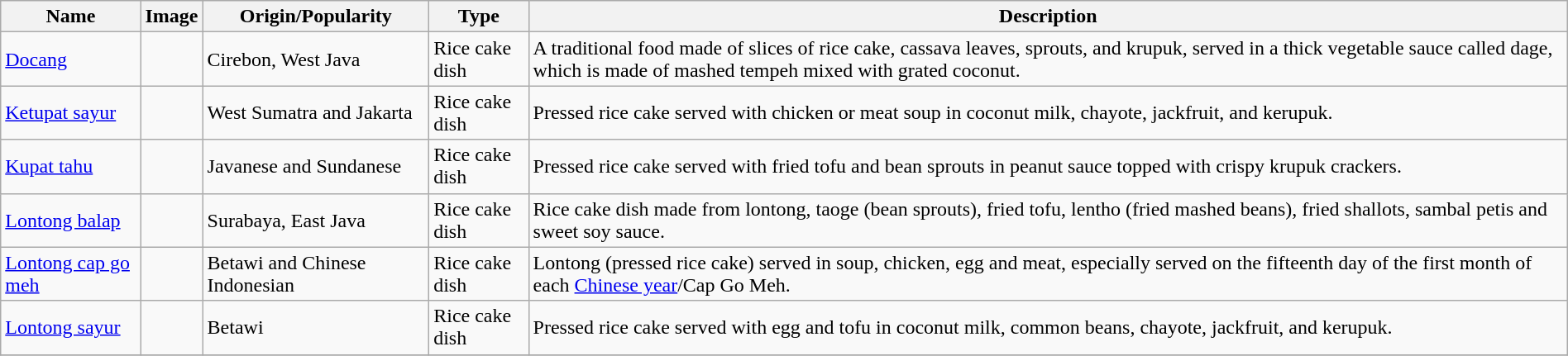<table class="wikitable sortable sticky-header" width="100%">
<tr>
<th>Name</th>
<th>Image</th>
<th>Origin/Popularity</th>
<th>Type</th>
<th>Description</th>
</tr>
<tr>
<td><a href='#'>Docang</a></td>
<td></td>
<td>Cirebon, West Java</td>
<td>Rice cake dish</td>
<td>A traditional food made of slices of rice cake, cassava leaves, sprouts, and krupuk, served in a thick vegetable sauce called dage, which is made of mashed tempeh mixed with grated coconut.</td>
</tr>
<tr>
<td><a href='#'>Ketupat sayur</a></td>
<td></td>
<td>West Sumatra and Jakarta</td>
<td>Rice cake dish</td>
<td>Pressed rice cake served with chicken or meat soup in coconut milk, chayote, jackfruit, and kerupuk.</td>
</tr>
<tr>
<td><a href='#'>Kupat tahu</a></td>
<td></td>
<td>Javanese and Sundanese</td>
<td>Rice cake dish</td>
<td>Pressed rice cake served with fried tofu and bean sprouts in peanut sauce topped with crispy krupuk crackers.</td>
</tr>
<tr>
<td><a href='#'>Lontong balap</a></td>
<td></td>
<td>Surabaya, East Java</td>
<td>Rice cake dish</td>
<td>Rice cake dish made from lontong, taoge (bean sprouts), fried tofu, lentho (fried mashed beans), fried shallots, sambal petis and sweet soy sauce.</td>
</tr>
<tr>
<td><a href='#'>Lontong cap go meh</a></td>
<td></td>
<td>Betawi and Chinese Indonesian</td>
<td>Rice cake dish</td>
<td>Lontong (pressed rice cake) served in soup, chicken, egg and meat, especially served on the fifteenth day of the first month of each <a href='#'>Chinese year</a>/Cap Go Meh.</td>
</tr>
<tr>
<td><a href='#'>Lontong sayur</a></td>
<td></td>
<td>Betawi</td>
<td>Rice cake dish</td>
<td>Pressed rice cake served with egg and tofu in coconut milk, common beans, chayote, jackfruit, and kerupuk.</td>
</tr>
<tr>
</tr>
</table>
